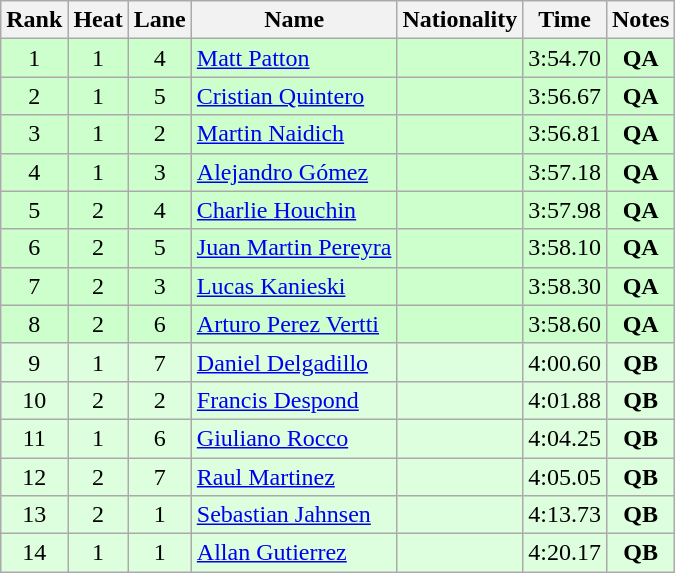<table class="wikitable sortable" style="text-align:center">
<tr>
<th>Rank</th>
<th>Heat</th>
<th>Lane</th>
<th>Name</th>
<th>Nationality</th>
<th>Time</th>
<th>Notes</th>
</tr>
<tr bgcolor=ccffcc>
<td>1</td>
<td>1</td>
<td>4</td>
<td align=left><a href='#'>Matt Patton</a></td>
<td align=left></td>
<td>3:54.70</td>
<td><strong>QA</strong></td>
</tr>
<tr bgcolor=ccffcc>
<td>2</td>
<td>1</td>
<td>5</td>
<td align=left><a href='#'>Cristian Quintero</a></td>
<td align=left></td>
<td>3:56.67</td>
<td><strong>QA</strong></td>
</tr>
<tr bgcolor=ccffcc>
<td>3</td>
<td>1</td>
<td>2</td>
<td align=left><a href='#'>Martin Naidich</a></td>
<td align=left></td>
<td>3:56.81</td>
<td><strong>QA</strong></td>
</tr>
<tr bgcolor=ccffcc>
<td>4</td>
<td>1</td>
<td>3</td>
<td align=left><a href='#'>Alejandro Gómez</a></td>
<td align=left></td>
<td>3:57.18</td>
<td><strong>QA</strong></td>
</tr>
<tr bgcolor=ccffcc>
<td>5</td>
<td>2</td>
<td>4</td>
<td align=left><a href='#'>Charlie Houchin</a></td>
<td align=left></td>
<td>3:57.98</td>
<td><strong>QA</strong></td>
</tr>
<tr bgcolor=ccffcc>
<td>6</td>
<td>2</td>
<td>5</td>
<td align=left><a href='#'>Juan Martin Pereyra</a></td>
<td align=left></td>
<td>3:58.10</td>
<td><strong>QA</strong></td>
</tr>
<tr bgcolor=ccffcc>
<td>7</td>
<td>2</td>
<td>3</td>
<td align=left><a href='#'>Lucas Kanieski</a></td>
<td align=left></td>
<td>3:58.30</td>
<td><strong>QA</strong></td>
</tr>
<tr bgcolor=ccffcc>
<td>8</td>
<td>2</td>
<td>6</td>
<td align=left><a href='#'>Arturo Perez Vertti</a></td>
<td align=left></td>
<td>3:58.60</td>
<td><strong>QA</strong></td>
</tr>
<tr bgcolor=ddffdd>
<td>9</td>
<td>1</td>
<td>7</td>
<td align=left><a href='#'>Daniel Delgadillo</a></td>
<td align=left></td>
<td>4:00.60</td>
<td><strong>QB</strong></td>
</tr>
<tr bgcolor=ddffdd>
<td>10</td>
<td>2</td>
<td>2</td>
<td align=left><a href='#'>Francis Despond</a></td>
<td align=left></td>
<td>4:01.88</td>
<td><strong>QB</strong></td>
</tr>
<tr bgcolor=ddffdd>
<td>11</td>
<td>1</td>
<td>6</td>
<td align=left><a href='#'>Giuliano Rocco</a></td>
<td align=left></td>
<td>4:04.25</td>
<td><strong>QB</strong></td>
</tr>
<tr bgcolor=ddffdd>
<td>12</td>
<td>2</td>
<td>7</td>
<td align=left><a href='#'>Raul Martinez</a></td>
<td align=left></td>
<td>4:05.05</td>
<td><strong>QB</strong></td>
</tr>
<tr bgcolor=ddffdd>
<td>13</td>
<td>2</td>
<td>1</td>
<td align=left><a href='#'>Sebastian Jahnsen</a></td>
<td align=left></td>
<td>4:13.73</td>
<td><strong>QB</strong></td>
</tr>
<tr bgcolor=ddffdd>
<td>14</td>
<td>1</td>
<td>1</td>
<td align=left><a href='#'>Allan Gutierrez</a></td>
<td align=left></td>
<td>4:20.17</td>
<td><strong>QB</strong></td>
</tr>
</table>
